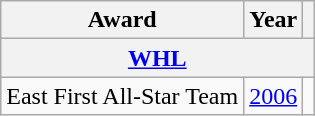<table class="wikitable">
<tr>
<th>Award</th>
<th>Year</th>
<th></th>
</tr>
<tr>
<th colspan="3"><a href='#'>WHL</a></th>
</tr>
<tr>
<td>East First All-Star Team</td>
<td><a href='#'>2006</a></td>
<td></td>
</tr>
</table>
